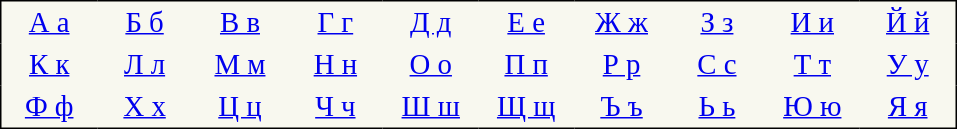<table cellpadding=4 style="font-size:larger; text-align:center; border-color:black; border-width:1px; border-style:solid; border-collapse:collapse; background-color:#F8F8EF;" lang="bg-Cyrl">
<tr>
<td style="width:3em; text-align:center; padding: 3px;"><a href='#'>А а</a></td>
<td style="width:3em; text-align:center; padding: 3px;"><a href='#'>Б б</a></td>
<td style="width:3em; text-align:center; padding: 3px;"><a href='#'>В в</a></td>
<td style="width:3em; text-align:center; padding: 3px;"><a href='#'>Г г</a></td>
<td style="width:3em; text-align:center; padding: 3px;"><a href='#'>Д д</a></td>
<td style="width:3em; text-align:center; padding: 3px;"><a href='#'>Е е</a></td>
<td style="width:3em; text-align:center; padding: 3px;"><a href='#'>Ж ж</a></td>
<td style="width:3em; text-align:center; padding: 3px;"><a href='#'>З з</a></td>
<td style="width:3em; text-align:center; padding: 3px;"><a href='#'>И и</a></td>
<td style="width:3em; text-align:center; padding: 3px;"><a href='#'>Й й</a></td>
</tr>
<tr>
<td style="width:3em; text-align:center; padding: 3px;"><a href='#'>К к</a></td>
<td style="width:3em; text-align:center; padding: 3px;"><a href='#'>Л л</a></td>
<td style="width:3em; text-align:center; padding: 3px;"><a href='#'>М м</a></td>
<td style="width:3em; text-align:center; padding: 3px;"><a href='#'>Н н</a></td>
<td style="width:3em; text-align:center; padding: 3px;"><a href='#'>О о</a></td>
<td style="width:3em; text-align:center; padding: 3px;"><a href='#'>П п</a></td>
<td style="width:3em; text-align:center; padding: 3px;"><a href='#'>Р р</a></td>
<td style="width:3em; text-align:center; padding: 3px;"><a href='#'>С с</a></td>
<td style="width:3em; text-align:center; padding: 3px;"><a href='#'>Т т</a></td>
<td style="width:3em; text-align:center; padding: 3px;"><a href='#'>У у</a></td>
</tr>
<tr>
<td style="width:3em; text-align:center; padding: 3px;"><a href='#'>Ф ф</a></td>
<td style="width:3em; text-align:center; padding: 3px;"><a href='#'>Х х</a></td>
<td style="width:3em; text-align:center; padding: 3px;"><a href='#'>Ц ц</a></td>
<td style="width:3em; text-align:center; padding: 3px;"><a href='#'>Ч ч</a></td>
<td style="width:3em; text-align:center; padding: 3px;"><a href='#'>Ш ш</a></td>
<td style="width:3em; text-align:center; padding: 3px;"><a href='#'>Щ щ</a></td>
<td style="width:3em; text-align:center; padding: 3px;"><a href='#'>Ъ ъ</a></td>
<td style="width:3em; text-align:center; padding: 3px;"><a href='#'>Ь ь</a></td>
<td style="width:3em; text-align:center; padding: 3px;"><a href='#'>Ю ю</a></td>
<td style="width:3em; text-align:center; padding: 3px;"><a href='#'>Я я</a></td>
</tr>
</table>
